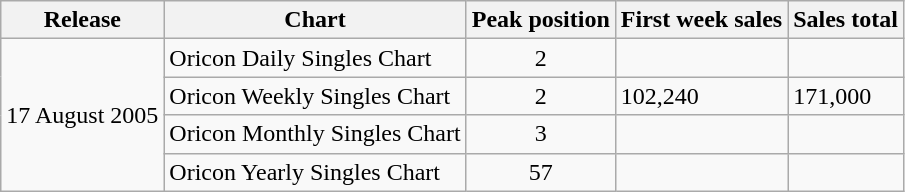<table class="wikitable">
<tr>
<th>Release</th>
<th>Chart</th>
<th>Peak position</th>
<th>First week sales</th>
<th>Sales total</th>
</tr>
<tr>
<td rowspan="4">17 August 2005</td>
<td>Oricon Daily Singles Chart</td>
<td align="center">2</td>
<td></td>
<td></td>
</tr>
<tr>
<td>Oricon Weekly Singles Chart</td>
<td align="center">2</td>
<td>102,240</td>
<td>171,000</td>
</tr>
<tr>
<td>Oricon Monthly Singles Chart</td>
<td align="center">3</td>
<td></td>
<td></td>
</tr>
<tr>
<td>Oricon Yearly Singles Chart</td>
<td align="center">57</td>
<td></td>
<td></td>
</tr>
</table>
